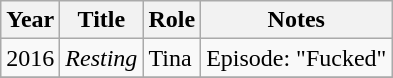<table class="wikitable sortable">
<tr>
<th>Year</th>
<th>Title</th>
<th>Role</th>
<th class="unsortable">Notes</th>
</tr>
<tr>
<td>2016</td>
<td><em>Resting</em></td>
<td>Tina</td>
<td>Episode: "Fucked"</td>
</tr>
<tr>
</tr>
</table>
